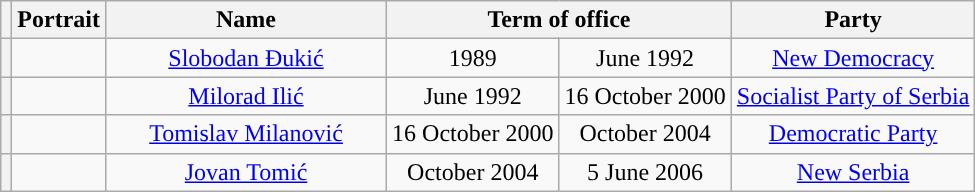<table class="wikitable" style="text-align:center">
<tr>
<th></th>
<th>Portrait</th>
<th width=180>Name<br></th>
<th colspan=2>Term of office</th>
<th>Party</th>
</tr>
<tr>
<th style="background:"></th>
<td></td>
<td><a href='#'>Slobodan Đukić</a><br></td>
<td>1989</td>
<td>June 1992</td>
<td><a href='#'>New Democracy</a></td>
</tr>
<tr>
<th style="background:"></th>
<td></td>
<td><a href='#'>Milorad Ilić</a><br></td>
<td>June 1992</td>
<td>16 October 2000</td>
<td><a href='#'>Socialist Party of Serbia</a></td>
</tr>
<tr>
<th style="background:"></th>
<td></td>
<td><a href='#'>Tomislav Milanović</a><br></td>
<td>16 October 2000</td>
<td>October 2004</td>
<td><a href='#'>Democratic Party</a></td>
</tr>
<tr>
<th style="background:"></th>
<td></td>
<td><a href='#'>Jovan Tomić</a><br></td>
<td>October 2004</td>
<td>5 June 2006</td>
<td><a href='#'>New Serbia</a></td>
</tr>
</table>
